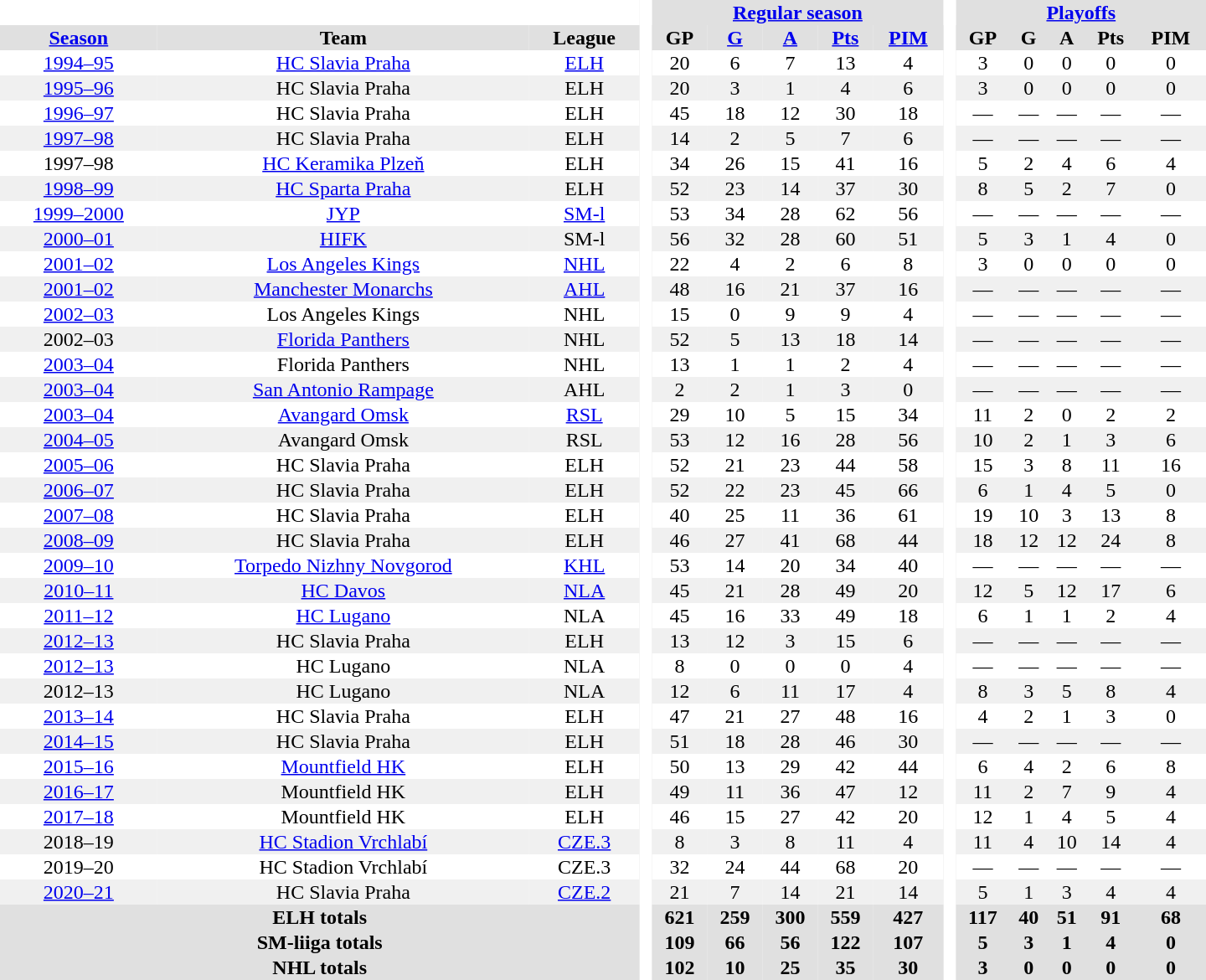<table border="0" cellpadding="1" cellspacing="0" style="text-align:center; width:60em">
<tr bgcolor="#e0e0e0">
<th colspan="3" bgcolor="#ffffff"> </th>
<th rowspan="99" bgcolor="#ffffff"> </th>
<th colspan="5"><a href='#'>Regular season</a></th>
<th rowspan="99" bgcolor="#ffffff"> </th>
<th colspan="5"><a href='#'>Playoffs</a></th>
</tr>
<tr bgcolor="#e0e0e0">
<th><a href='#'>Season</a></th>
<th>Team</th>
<th>League</th>
<th>GP</th>
<th><a href='#'>G</a></th>
<th><a href='#'>A</a></th>
<th><a href='#'>Pts</a></th>
<th><a href='#'>PIM</a></th>
<th>GP</th>
<th>G</th>
<th>A</th>
<th>Pts</th>
<th>PIM</th>
</tr>
<tr>
<td><a href='#'>1994–95</a></td>
<td><a href='#'>HC Slavia Praha</a></td>
<td><a href='#'>ELH</a></td>
<td>20</td>
<td>6</td>
<td>7</td>
<td>13</td>
<td>4</td>
<td>3</td>
<td>0</td>
<td>0</td>
<td>0</td>
<td>0</td>
</tr>
<tr bgcolor="#f0f0f0">
<td><a href='#'>1995–96</a></td>
<td>HC Slavia Praha</td>
<td>ELH</td>
<td>20</td>
<td>3</td>
<td>1</td>
<td>4</td>
<td>6</td>
<td>3</td>
<td>0</td>
<td>0</td>
<td>0</td>
<td>0</td>
</tr>
<tr>
<td><a href='#'>1996–97</a></td>
<td>HC Slavia Praha</td>
<td>ELH</td>
<td>45</td>
<td>18</td>
<td>12</td>
<td>30</td>
<td>18</td>
<td>—</td>
<td>—</td>
<td>—</td>
<td>—</td>
<td>—</td>
</tr>
<tr bgcolor="#f0f0f0">
<td><a href='#'>1997–98</a></td>
<td>HC Slavia Praha</td>
<td>ELH</td>
<td>14</td>
<td>2</td>
<td>5</td>
<td>7</td>
<td>6</td>
<td>—</td>
<td>—</td>
<td>—</td>
<td>—</td>
<td>—</td>
</tr>
<tr>
<td>1997–98</td>
<td><a href='#'>HC Keramika Plzeň</a></td>
<td>ELH</td>
<td>34</td>
<td>26</td>
<td>15</td>
<td>41</td>
<td>16</td>
<td>5</td>
<td>2</td>
<td>4</td>
<td>6</td>
<td>4</td>
</tr>
<tr bgcolor="#f0f0f0">
<td><a href='#'>1998–99</a></td>
<td><a href='#'>HC Sparta Praha</a></td>
<td>ELH</td>
<td>52</td>
<td>23</td>
<td>14</td>
<td>37</td>
<td>30</td>
<td>8</td>
<td>5</td>
<td>2</td>
<td>7</td>
<td>0</td>
</tr>
<tr>
<td><a href='#'>1999–2000</a></td>
<td><a href='#'>JYP</a></td>
<td><a href='#'>SM-l</a></td>
<td>53</td>
<td>34</td>
<td>28</td>
<td>62</td>
<td>56</td>
<td>—</td>
<td>—</td>
<td>—</td>
<td>—</td>
<td>—</td>
</tr>
<tr bgcolor="#f0f0f0">
<td><a href='#'>2000–01</a></td>
<td><a href='#'>HIFK</a></td>
<td>SM-l</td>
<td>56</td>
<td>32</td>
<td>28</td>
<td>60</td>
<td>51</td>
<td>5</td>
<td>3</td>
<td>1</td>
<td>4</td>
<td>0</td>
</tr>
<tr>
<td><a href='#'>2001–02</a></td>
<td><a href='#'>Los Angeles Kings</a></td>
<td><a href='#'>NHL</a></td>
<td>22</td>
<td>4</td>
<td>2</td>
<td>6</td>
<td>8</td>
<td>3</td>
<td>0</td>
<td>0</td>
<td>0</td>
<td>0</td>
</tr>
<tr bgcolor="#f0f0f0">
<td><a href='#'>2001–02</a></td>
<td><a href='#'>Manchester Monarchs</a></td>
<td><a href='#'>AHL</a></td>
<td>48</td>
<td>16</td>
<td>21</td>
<td>37</td>
<td>16</td>
<td>—</td>
<td>—</td>
<td>—</td>
<td>—</td>
<td>—</td>
</tr>
<tr>
<td><a href='#'>2002–03</a></td>
<td>Los Angeles Kings</td>
<td>NHL</td>
<td>15</td>
<td>0</td>
<td>9</td>
<td>9</td>
<td>4</td>
<td>—</td>
<td>—</td>
<td>—</td>
<td>—</td>
<td>—</td>
</tr>
<tr bgcolor="#f0f0f0">
<td>2002–03</td>
<td><a href='#'>Florida Panthers</a></td>
<td>NHL</td>
<td>52</td>
<td>5</td>
<td>13</td>
<td>18</td>
<td>14</td>
<td>—</td>
<td>—</td>
<td>—</td>
<td>—</td>
<td>—</td>
</tr>
<tr>
<td><a href='#'>2003–04</a></td>
<td>Florida Panthers</td>
<td>NHL</td>
<td>13</td>
<td>1</td>
<td>1</td>
<td>2</td>
<td>4</td>
<td>—</td>
<td>—</td>
<td>—</td>
<td>—</td>
<td>—</td>
</tr>
<tr bgcolor="#f0f0f0">
<td><a href='#'>2003–04</a></td>
<td><a href='#'>San Antonio Rampage</a></td>
<td>AHL</td>
<td>2</td>
<td>2</td>
<td>1</td>
<td>3</td>
<td>0</td>
<td>—</td>
<td>—</td>
<td>—</td>
<td>—</td>
<td>—</td>
</tr>
<tr>
<td><a href='#'>2003–04</a></td>
<td><a href='#'>Avangard Omsk</a></td>
<td><a href='#'>RSL</a></td>
<td>29</td>
<td>10</td>
<td>5</td>
<td>15</td>
<td>34</td>
<td>11</td>
<td>2</td>
<td>0</td>
<td>2</td>
<td>2</td>
</tr>
<tr bgcolor="#f0f0f0">
<td><a href='#'>2004–05</a></td>
<td>Avangard Omsk</td>
<td>RSL</td>
<td>53</td>
<td>12</td>
<td>16</td>
<td>28</td>
<td>56</td>
<td>10</td>
<td>2</td>
<td>1</td>
<td>3</td>
<td>6</td>
</tr>
<tr>
<td><a href='#'>2005–06</a></td>
<td>HC Slavia Praha</td>
<td>ELH</td>
<td>52</td>
<td>21</td>
<td>23</td>
<td>44</td>
<td>58</td>
<td>15</td>
<td>3</td>
<td>8</td>
<td>11</td>
<td>16</td>
</tr>
<tr bgcolor="#f0f0f0">
<td><a href='#'>2006–07</a></td>
<td>HC Slavia Praha</td>
<td>ELH</td>
<td>52</td>
<td>22</td>
<td>23</td>
<td>45</td>
<td>66</td>
<td>6</td>
<td>1</td>
<td>4</td>
<td>5</td>
<td>0</td>
</tr>
<tr>
<td><a href='#'>2007–08</a></td>
<td>HC Slavia Praha</td>
<td>ELH</td>
<td>40</td>
<td>25</td>
<td>11</td>
<td>36</td>
<td>61</td>
<td>19</td>
<td>10</td>
<td>3</td>
<td>13</td>
<td>8</td>
</tr>
<tr bgcolor="#f0f0f0">
<td><a href='#'>2008–09</a></td>
<td>HC Slavia Praha</td>
<td>ELH</td>
<td>46</td>
<td>27</td>
<td>41</td>
<td>68</td>
<td>44</td>
<td>18</td>
<td>12</td>
<td>12</td>
<td>24</td>
<td>8</td>
</tr>
<tr>
<td><a href='#'>2009–10</a></td>
<td><a href='#'>Torpedo Nizhny Novgorod</a></td>
<td><a href='#'>KHL</a></td>
<td>53</td>
<td>14</td>
<td>20</td>
<td>34</td>
<td>40</td>
<td>—</td>
<td>—</td>
<td>—</td>
<td>—</td>
<td>—</td>
</tr>
<tr bgcolor="#f0f0f0">
<td><a href='#'>2010–11</a></td>
<td><a href='#'>HC Davos</a></td>
<td><a href='#'>NLA</a></td>
<td>45</td>
<td>21</td>
<td>28</td>
<td>49</td>
<td>20</td>
<td>12</td>
<td>5</td>
<td>12</td>
<td>17</td>
<td>6</td>
</tr>
<tr>
<td><a href='#'>2011–12</a></td>
<td><a href='#'>HC Lugano</a></td>
<td>NLA</td>
<td>45</td>
<td>16</td>
<td>33</td>
<td>49</td>
<td>18</td>
<td>6</td>
<td>1</td>
<td>1</td>
<td>2</td>
<td>4</td>
</tr>
<tr bgcolor="#f0f0f0">
<td><a href='#'>2012–13</a></td>
<td>HC Slavia Praha</td>
<td>ELH</td>
<td>13</td>
<td>12</td>
<td>3</td>
<td>15</td>
<td>6</td>
<td>—</td>
<td>—</td>
<td>—</td>
<td>—</td>
<td>—</td>
</tr>
<tr>
<td><a href='#'>2012–13</a></td>
<td>HC Lugano</td>
<td>NLA</td>
<td>8</td>
<td>0</td>
<td>0</td>
<td>0</td>
<td>4</td>
<td>—</td>
<td>—</td>
<td>—</td>
<td>—</td>
<td>—</td>
</tr>
<tr bgcolor="#f0f0f0">
<td>2012–13</td>
<td>HC Lugano</td>
<td>NLA</td>
<td>12</td>
<td>6</td>
<td>11</td>
<td>17</td>
<td>4</td>
<td>8</td>
<td>3</td>
<td>5</td>
<td>8</td>
<td>4</td>
</tr>
<tr>
<td><a href='#'>2013–14</a></td>
<td>HC Slavia Praha</td>
<td>ELH</td>
<td>47</td>
<td>21</td>
<td>27</td>
<td>48</td>
<td>16</td>
<td>4</td>
<td>2</td>
<td>1</td>
<td>3</td>
<td>0</td>
</tr>
<tr bgcolor="#f0f0f0">
<td><a href='#'>2014–15</a></td>
<td>HC Slavia Praha</td>
<td>ELH</td>
<td>51</td>
<td>18</td>
<td>28</td>
<td>46</td>
<td>30</td>
<td>—</td>
<td>—</td>
<td>—</td>
<td>—</td>
<td>—</td>
</tr>
<tr>
<td><a href='#'>2015–16</a></td>
<td><a href='#'>Mountfield HK</a></td>
<td>ELH</td>
<td>50</td>
<td>13</td>
<td>29</td>
<td>42</td>
<td>44</td>
<td>6</td>
<td>4</td>
<td>2</td>
<td>6</td>
<td>8</td>
</tr>
<tr bgcolor="#f0f0f0">
<td><a href='#'>2016–17</a></td>
<td>Mountfield HK</td>
<td>ELH</td>
<td>49</td>
<td>11</td>
<td>36</td>
<td>47</td>
<td>12</td>
<td>11</td>
<td>2</td>
<td>7</td>
<td>9</td>
<td>4</td>
</tr>
<tr>
<td><a href='#'>2017–18</a></td>
<td>Mountfield HK</td>
<td>ELH</td>
<td>46</td>
<td>15</td>
<td>27</td>
<td>42</td>
<td>20</td>
<td>12</td>
<td>1</td>
<td>4</td>
<td>5</td>
<td>4</td>
</tr>
<tr bgcolor="#f0f0f0">
<td>2018–19</td>
<td><a href='#'>HC Stadion Vrchlabí</a></td>
<td><a href='#'>CZE.3</a></td>
<td>8</td>
<td>3</td>
<td>8</td>
<td>11</td>
<td>4</td>
<td>11</td>
<td>4</td>
<td>10</td>
<td>14</td>
<td>4</td>
</tr>
<tr>
<td>2019–20</td>
<td>HC Stadion Vrchlabí</td>
<td>CZE.3</td>
<td>32</td>
<td>24</td>
<td>44</td>
<td>68</td>
<td>20</td>
<td>—</td>
<td>—</td>
<td>—</td>
<td>—</td>
<td>—</td>
</tr>
<tr bgcolor="#f0f0f0">
<td><a href='#'>2020–21</a></td>
<td>HC Slavia Praha</td>
<td><a href='#'>CZE.2</a></td>
<td>21</td>
<td>7</td>
<td>14</td>
<td>21</td>
<td>14</td>
<td>5</td>
<td>1</td>
<td>3</td>
<td>4</td>
<td>4</td>
</tr>
<tr bgcolor="#e0e0e0">
<th colspan="3">ELH totals</th>
<th>621</th>
<th>259</th>
<th>300</th>
<th>559</th>
<th>427</th>
<th>117</th>
<th>40</th>
<th>51</th>
<th>91</th>
<th>68</th>
</tr>
<tr bgcolor="#e0e0e0">
<th colspan="3">SM-liiga totals</th>
<th>109</th>
<th>66</th>
<th>56</th>
<th>122</th>
<th>107</th>
<th>5</th>
<th>3</th>
<th>1</th>
<th>4</th>
<th>0</th>
</tr>
<tr bgcolor="#e0e0e0">
<th colspan="3">NHL totals</th>
<th>102</th>
<th>10</th>
<th>25</th>
<th>35</th>
<th>30</th>
<th>3</th>
<th>0</th>
<th>0</th>
<th>0</th>
<th>0</th>
</tr>
</table>
